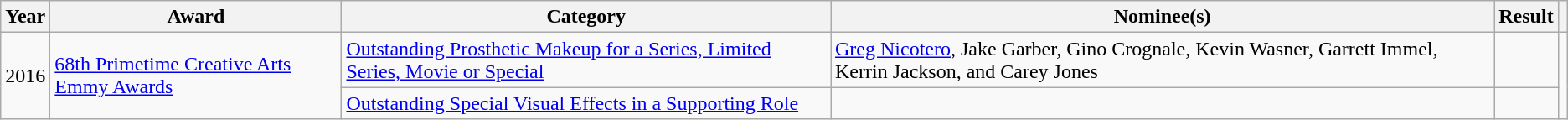<table class="wikitable sortable plainrowheaders">
<tr>
<th>Year</th>
<th>Award</th>
<th>Category</th>
<th>Nominee(s)</th>
<th>Result</th>
<th class="unsortable"></th>
</tr>
<tr>
<td rowspan="2">2016</td>
<td scope="row" rowspan="2"><a href='#'>68th Primetime Creative Arts Emmy Awards</a></td>
<td scope="row"><a href='#'>Outstanding Prosthetic Makeup for a Series, Limited Series, Movie or Special</a></td>
<td scope="row"><a href='#'>Greg Nicotero</a>, Jake Garber, Gino Crognale, Kevin Wasner, Garrett Immel, Kerrin Jackson, and Carey Jones</td>
<td></td>
<td rowspan="2"></td>
</tr>
<tr>
<td scope="row"><a href='#'>Outstanding Special Visual Effects in a Supporting Role</a></td>
<td scope="row"></td>
<td></td>
</tr>
</table>
